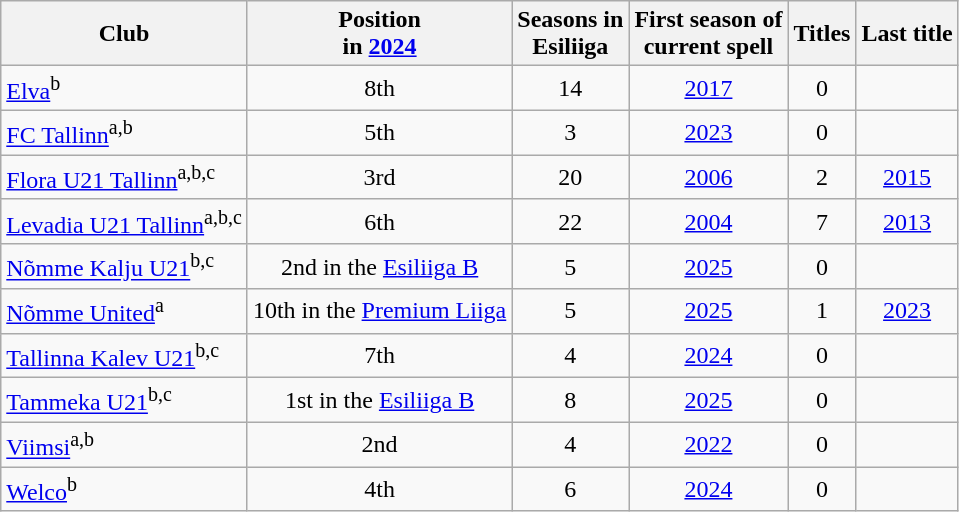<table class="wikitable sortable" style="text-align:center;">
<tr>
<th>Club</th>
<th>Position<br>in <a href='#'>2024</a></th>
<th>Seasons in<br>Esiliiga</th>
<th>First season of<br>current spell</th>
<th>Titles</th>
<th>Last title</th>
</tr>
<tr>
<td style="text-align:left;"><a href='#'>Elva</a><sup>b</sup></td>
<td>8th</td>
<td>14</td>
<td><a href='#'>2017</a></td>
<td>0</td>
<td></td>
</tr>
<tr>
<td style="text-align:left;"><a href='#'>FC Tallinn</a><sup>a,b</sup></td>
<td>5th</td>
<td>3</td>
<td><a href='#'>2023</a></td>
<td>0</td>
<td></td>
</tr>
<tr>
<td style="text-align:left;"><a href='#'>Flora U21 Tallinn</a><sup>a,b,c</sup></td>
<td>3rd</td>
<td>20</td>
<td><a href='#'>2006</a></td>
<td>2</td>
<td><a href='#'>2015</a></td>
</tr>
<tr>
<td style="text-align:left;"><a href='#'>Levadia U21 Tallinn</a><sup>a,b,c</sup></td>
<td>6th</td>
<td>22</td>
<td><a href='#'>2004</a></td>
<td>7</td>
<td><a href='#'>2013</a></td>
</tr>
<tr>
<td style="text-align:left;"><a href='#'>Nõmme Kalju U21</a><sup>b,c</sup></td>
<td>2nd in the <a href='#'>Esiliiga B</a></td>
<td>5</td>
<td><a href='#'>2025</a></td>
<td>0</td>
<td></td>
</tr>
<tr>
<td style="text-align:left;"><a href='#'>Nõmme United</a><sup>a</sup></td>
<td>10th in the <a href='#'>Premium Liiga</a></td>
<td>5</td>
<td><a href='#'>2025</a></td>
<td>1</td>
<td><a href='#'>2023</a></td>
</tr>
<tr>
<td style="text-align:left;"><a href='#'>Tallinna Kalev U21</a><sup>b,c</sup></td>
<td>7th</td>
<td>4</td>
<td><a href='#'>2024</a></td>
<td>0</td>
<td></td>
</tr>
<tr>
<td style="text-align:left;"><a href='#'>Tammeka U21</a><sup>b,c</sup></td>
<td>1st in the <a href='#'>Esiliiga B</a></td>
<td>8</td>
<td><a href='#'>2025</a></td>
<td>0</td>
<td></td>
</tr>
<tr>
<td style="text-align:left;"><a href='#'>Viimsi</a><sup>a,b</sup></td>
<td>2nd</td>
<td>4</td>
<td><a href='#'>2022</a></td>
<td>0</td>
<td></td>
</tr>
<tr>
<td style="text-align:left;"><a href='#'>Welco</a><sup>b</sup></td>
<td>4th</td>
<td>6</td>
<td><a href='#'>2024</a></td>
<td>0</td>
<td></td>
</tr>
</table>
